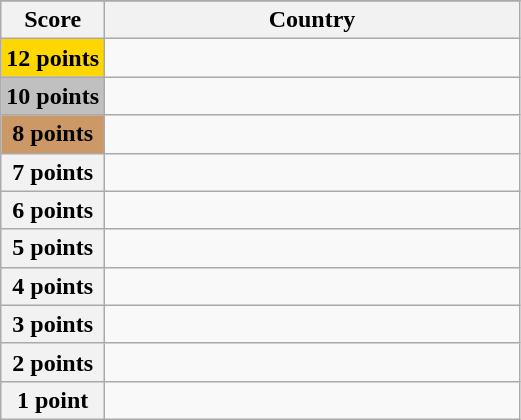<table class="wikitable">
<tr>
</tr>
<tr>
<th scope="col" width="20%">Score</th>
<th scope="col">Country</th>
</tr>
<tr>
<th scope="row" style="background:gold">12 points</th>
<td></td>
</tr>
<tr>
<th scope="row" style="background:silver">10 points</th>
<td></td>
</tr>
<tr>
<th scope="row" style="background:#CC9966">8 points</th>
<td></td>
</tr>
<tr>
<th scope="row">7 points</th>
<td></td>
</tr>
<tr>
<th scope="row">6 points</th>
<td></td>
</tr>
<tr>
<th scope="row">5 points</th>
<td></td>
</tr>
<tr>
<th scope="row">4 points</th>
<td></td>
</tr>
<tr>
<th scope="row">3 points</th>
<td></td>
</tr>
<tr>
<th scope="row">2 points</th>
<td></td>
</tr>
<tr>
<th scope="row">1 point</th>
<td></td>
</tr>
</table>
